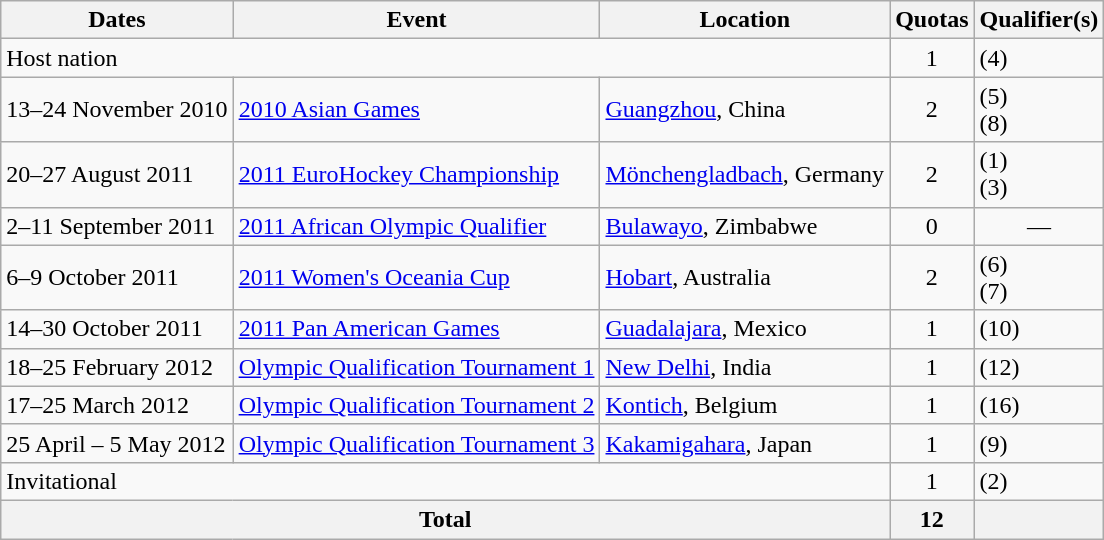<table class=wikitable>
<tr>
<th>Dates</th>
<th>Event</th>
<th>Location</th>
<th>Quotas</th>
<th>Qualifier(s)</th>
</tr>
<tr>
<td colspan=3>Host nation</td>
<td align=center>1</td>
<td> (4)</td>
</tr>
<tr>
<td>13–24 November 2010</td>
<td><a href='#'>2010 Asian Games</a></td>
<td><a href='#'>Guangzhou</a>, China</td>
<td align=center>2</td>
<td> (5)<br> (8)</td>
</tr>
<tr>
<td>20–27 August 2011</td>
<td><a href='#'>2011 EuroHockey Championship</a></td>
<td><a href='#'>Mönchengladbach</a>, Germany</td>
<td align=center>2</td>
<td> (1)<br> (3)</td>
</tr>
<tr>
<td>2–11 September 2011</td>
<td><a href='#'>2011 African Olympic Qualifier</a></td>
<td><a href='#'>Bulawayo</a>, Zimbabwe</td>
<td align=center>0</td>
<td align=center>—</td>
</tr>
<tr>
<td>6–9 October 2011</td>
<td><a href='#'>2011 Women's Oceania Cup</a></td>
<td><a href='#'>Hobart</a>, Australia</td>
<td align=center>2</td>
<td> (6)<br> (7)</td>
</tr>
<tr>
<td>14–30 October 2011</td>
<td><a href='#'>2011 Pan American Games</a></td>
<td><a href='#'>Guadalajara</a>, Mexico</td>
<td align=center>1</td>
<td> (10)</td>
</tr>
<tr>
<td>18–25 February 2012</td>
<td><a href='#'>Olympic Qualification Tournament 1</a></td>
<td><a href='#'>New Delhi</a>, India</td>
<td align=center>1</td>
<td> (12)</td>
</tr>
<tr>
<td>17–25 March 2012</td>
<td><a href='#'>Olympic Qualification Tournament 2</a></td>
<td><a href='#'>Kontich</a>, Belgium</td>
<td align=center>1</td>
<td> (16)</td>
</tr>
<tr>
<td>25 April – 5 May 2012</td>
<td><a href='#'>Olympic Qualification Tournament 3</a></td>
<td><a href='#'>Kakamigahara</a>, Japan</td>
<td align=center>1</td>
<td> (9)</td>
</tr>
<tr>
<td colspan=3>Invitational</td>
<td align=center>1</td>
<td> (2)</td>
</tr>
<tr>
<th colspan=3>Total</th>
<th>12</th>
<th></th>
</tr>
</table>
